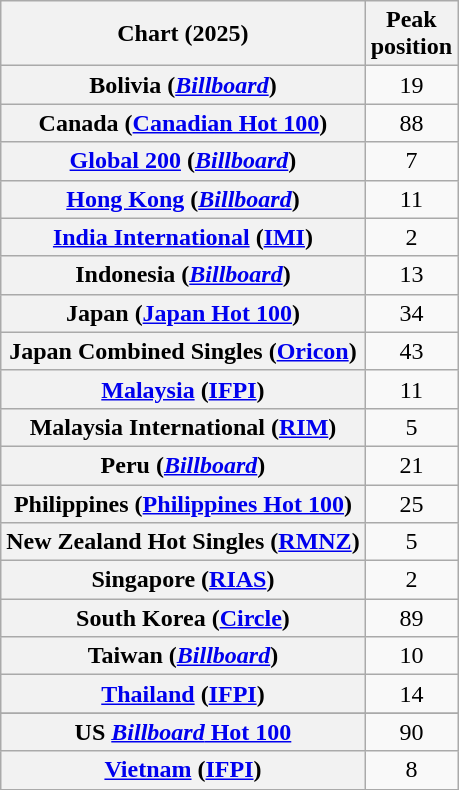<table class="wikitable sortable plainrowheaders" style="text-align:center">
<tr>
<th scope="col">Chart (2025)</th>
<th scope="col">Peak<br>position</th>
</tr>
<tr>
<th scope="row">Bolivia (<em><a href='#'>Billboard</a></em>)</th>
<td>19</td>
</tr>
<tr>
<th scope="row">Canada (<a href='#'>Canadian Hot 100</a>)</th>
<td>88</td>
</tr>
<tr>
<th scope="row"><a href='#'>Global 200</a> (<em><a href='#'>Billboard</a></em>)</th>
<td>7</td>
</tr>
<tr>
<th scope="row"><a href='#'>Hong Kong</a> (<em><a href='#'>Billboard</a></em>)</th>
<td>11</td>
</tr>
<tr>
<th scope="row"><a href='#'>India International</a> (<a href='#'>IMI</a>)</th>
<td>2</td>
</tr>
<tr>
<th scope="row">Indonesia (<em><a href='#'>Billboard</a></em>)</th>
<td>13</td>
</tr>
<tr>
<th scope="row">Japan (<a href='#'>Japan Hot 100</a>)</th>
<td>34</td>
</tr>
<tr>
<th scope="row">Japan Combined Singles (<a href='#'>Oricon</a>)</th>
<td>43</td>
</tr>
<tr>
<th scope="row"><a href='#'>Malaysia</a> (<a href='#'>IFPI</a>)</th>
<td>11</td>
</tr>
<tr>
<th scope="row">Malaysia International (<a href='#'>RIM</a>)</th>
<td>5</td>
</tr>
<tr>
<th scope="row">Peru (<em><a href='#'>Billboard</a></em>)</th>
<td>21</td>
</tr>
<tr>
<th scope="row">Philippines (<a href='#'>Philippines Hot 100</a>)</th>
<td>25</td>
</tr>
<tr>
<th scope="row">New Zealand Hot Singles (<a href='#'>RMNZ</a>)</th>
<td>5</td>
</tr>
<tr>
<th scope="row">Singapore (<a href='#'>RIAS</a>)</th>
<td>2</td>
</tr>
<tr>
<th scope="row">South Korea (<a href='#'>Circle</a>)</th>
<td>89</td>
</tr>
<tr>
<th scope="row">Taiwan (<em><a href='#'>Billboard</a></em>)</th>
<td>10</td>
</tr>
<tr>
<th scope="row"><a href='#'>Thailand</a> (<a href='#'>IFPI</a>)</th>
<td>14</td>
</tr>
<tr>
</tr>
<tr>
<th scope="row">US <a href='#'><em>Billboard</em> Hot 100</a></th>
<td>90</td>
</tr>
<tr>
<th scope="row"><a href='#'>Vietnam</a> (<a href='#'>IFPI</a>)</th>
<td>8</td>
</tr>
</table>
